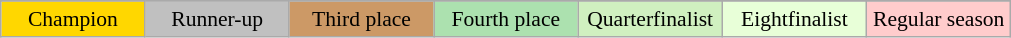<table class="wikitable" style="font-size:90%; text-align:center;">
<tr>
</tr>
<tr>
<td style="background:gold;" width=14%>Champion</td>
<td style="background:silver;" width=14%>Runner-up</td>
<td style="background:#CC9966;" width=14%>Third place</td>
<td style="background:#ACE1AF;" width=14%>Fourth place</td>
<td style="background:#D0F0C0;" width=14%>Quarterfinalist</td>
<td style="background:#E8FFD8;" width=14%>Eightfinalist</td>
<td style="background:#ffcccc;" width=14%>Regular season</td>
</tr>
</table>
